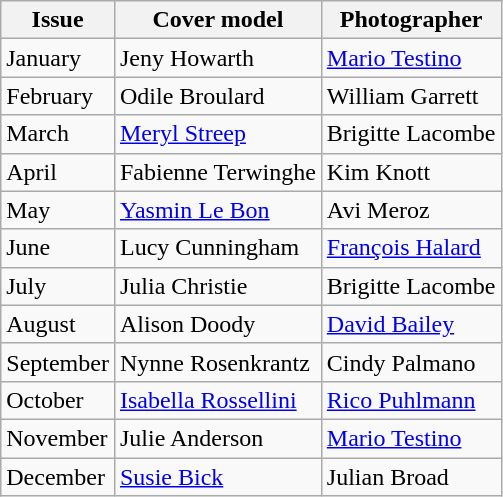<table class="sortable wikitable">
<tr>
<th>Issue</th>
<th>Cover model</th>
<th>Photographer</th>
</tr>
<tr>
<td>January</td>
<td>Jeny Howarth</td>
<td><a href='#'>Mario Testino</a></td>
</tr>
<tr>
<td>February</td>
<td>Odile Broulard</td>
<td>William Garrett</td>
</tr>
<tr>
<td>March</td>
<td><a href='#'>Meryl Streep</a></td>
<td>Brigitte Lacombe</td>
</tr>
<tr>
<td>April</td>
<td>Fabienne Terwinghe</td>
<td>Kim Knott</td>
</tr>
<tr>
<td>May</td>
<td><a href='#'>Yasmin Le Bon</a></td>
<td>Avi Meroz</td>
</tr>
<tr>
<td>June</td>
<td>Lucy Cunningham</td>
<td><a href='#'>François Halard</a></td>
</tr>
<tr>
<td>July</td>
<td>Julia Christie</td>
<td>Brigitte Lacombe</td>
</tr>
<tr>
<td>August</td>
<td>Alison Doody</td>
<td><a href='#'>David Bailey</a></td>
</tr>
<tr>
<td>September</td>
<td>Nynne Rosenkrantz</td>
<td>Cindy Palmano</td>
</tr>
<tr>
<td>October</td>
<td><a href='#'>Isabella Rossellini</a></td>
<td><a href='#'>Rico Puhlmann</a></td>
</tr>
<tr>
<td>November</td>
<td>Julie Anderson</td>
<td><a href='#'>Mario Testino</a></td>
</tr>
<tr>
<td>December</td>
<td><a href='#'>Susie Bick</a></td>
<td>Julian Broad</td>
</tr>
</table>
